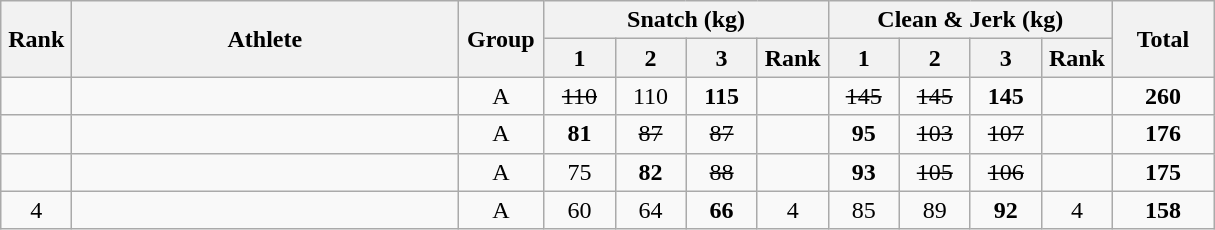<table class = "wikitable" style="text-align:center;">
<tr>
<th rowspan=2 width=40>Rank</th>
<th rowspan=2 width=250>Athlete</th>
<th rowspan=2 width=50>Group</th>
<th colspan=4>Snatch (kg)</th>
<th colspan=4>Clean & Jerk (kg)</th>
<th rowspan=2 width=60>Total</th>
</tr>
<tr>
<th width=40>1</th>
<th width=40>2</th>
<th width=40>3</th>
<th width=40>Rank</th>
<th width=40>1</th>
<th width=40>2</th>
<th width=40>3</th>
<th width=40>Rank</th>
</tr>
<tr>
<td></td>
<td align=left></td>
<td>A</td>
<td><s>110</s></td>
<td>110</td>
<td><strong>115</strong></td>
<td></td>
<td><s>145</s></td>
<td><s>145</s></td>
<td><strong>145</strong></td>
<td></td>
<td><strong>260</strong></td>
</tr>
<tr>
<td></td>
<td align=left></td>
<td>A</td>
<td><strong>81</strong></td>
<td><s>87</s></td>
<td><s>87</s></td>
<td></td>
<td><strong>95</strong></td>
<td><s>103</s></td>
<td><s>107</s></td>
<td></td>
<td><strong>176</strong></td>
</tr>
<tr>
<td></td>
<td align=left></td>
<td>A</td>
<td>75</td>
<td><strong>82</strong></td>
<td><s>88</s></td>
<td></td>
<td><strong>93</strong></td>
<td><s>105</s></td>
<td><s>106</s></td>
<td></td>
<td><strong>175</strong></td>
</tr>
<tr>
<td>4</td>
<td align=left></td>
<td>A</td>
<td>60</td>
<td>64</td>
<td><strong>66</strong></td>
<td>4</td>
<td>85</td>
<td>89</td>
<td><strong>92</strong></td>
<td>4</td>
<td><strong>158</strong></td>
</tr>
</table>
